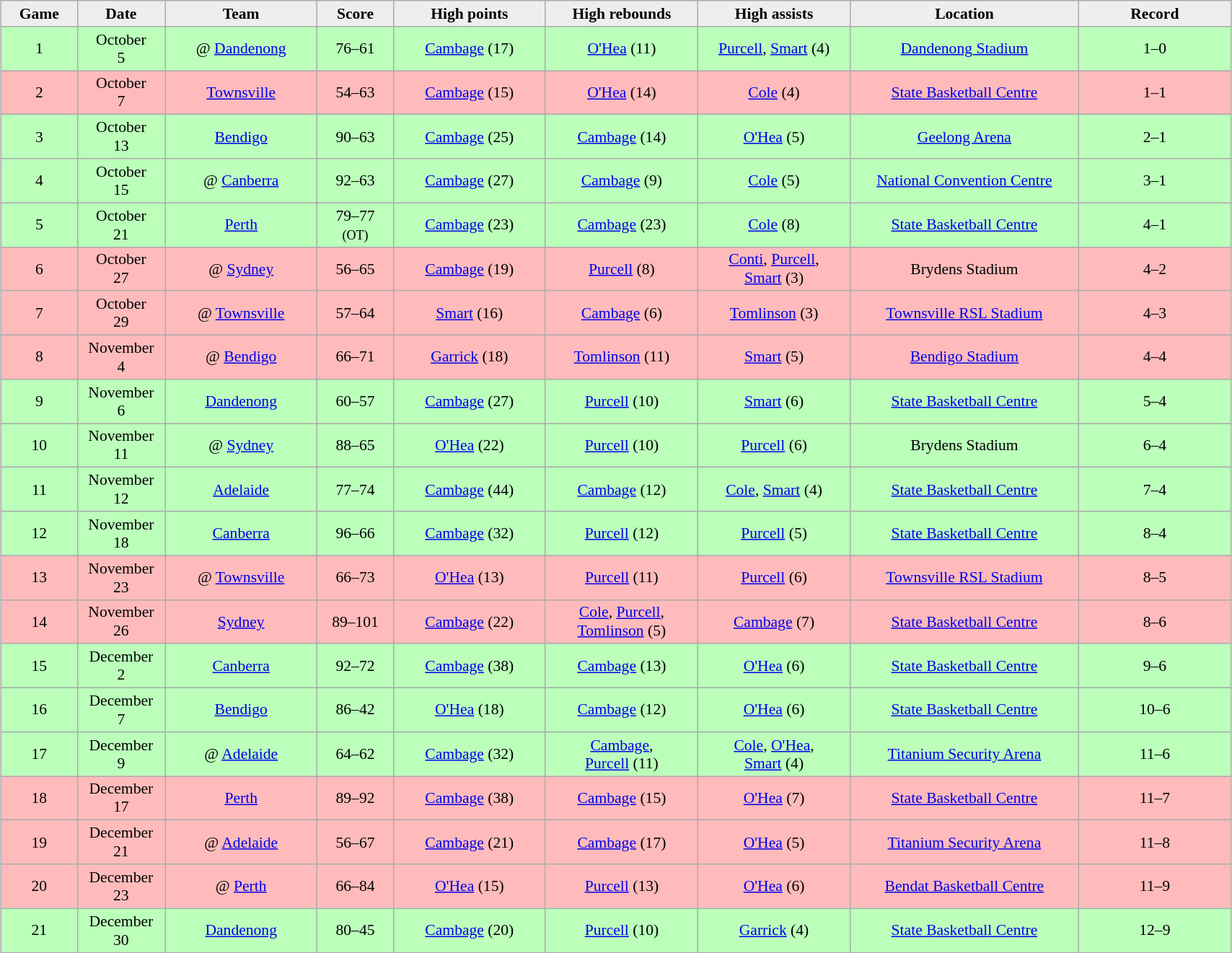<table class="wikitable" style="font-size:90%; text-align: center; width: 90%; margin:1em auto;">
<tr>
<th style="background:#eee; width: 5%;">Game</th>
<th style="background:#eee; width: 5%;">Date</th>
<th style="background:#eee; width: 10%;">Team</th>
<th style="background:#eee; width: 5%;">Score</th>
<th style="background:#eee; width: 10%;">High points</th>
<th style="background:#eee; width: 10%;">High rebounds</th>
<th style="background:#eee; width: 10%;">High assists</th>
<th style="background:#eee; width: 15%;">Location</th>
<th style="background:#eee; width: 10%;">Record</th>
</tr>
<tr style= "background:#bfb;">
<td>1</td>
<td>October <br> 5</td>
<td>@ <a href='#'>Dandenong</a></td>
<td>76–61</td>
<td><a href='#'>Cambage</a> (17)</td>
<td><a href='#'>O'Hea</a> (11)</td>
<td><a href='#'>Purcell</a>, <a href='#'>Smart</a> (4)</td>
<td><a href='#'>Dandenong Stadium</a></td>
<td>1–0</td>
</tr>
<tr style= "background:#fbb;">
<td>2</td>
<td>October <br> 7</td>
<td><a href='#'>Townsville</a></td>
<td>54–63</td>
<td><a href='#'>Cambage</a> (15)</td>
<td><a href='#'>O'Hea</a> (14)</td>
<td><a href='#'>Cole</a> (4)</td>
<td><a href='#'>State Basketball Centre</a></td>
<td>1–1</td>
</tr>
<tr style= "background:#bfb;">
<td>3</td>
<td>October <br> 13</td>
<td><a href='#'>Bendigo</a></td>
<td>90–63</td>
<td><a href='#'>Cambage</a> (25)</td>
<td><a href='#'>Cambage</a> (14)</td>
<td><a href='#'>O'Hea</a> (5)</td>
<td><a href='#'>Geelong Arena</a></td>
<td>2–1</td>
</tr>
<tr style= "background:#bfb;">
<td>4</td>
<td>October <br> 15</td>
<td>@ <a href='#'>Canberra</a></td>
<td>92–63</td>
<td><a href='#'>Cambage</a> (27)</td>
<td><a href='#'>Cambage</a> (9)</td>
<td><a href='#'>Cole</a> (5)</td>
<td><a href='#'>National Convention Centre</a></td>
<td>3–1</td>
</tr>
<tr style= "background:#bfb;">
<td>5</td>
<td>October <br> 21</td>
<td><a href='#'>Perth</a></td>
<td>79–77 <br> <small>(OT)</small></td>
<td><a href='#'>Cambage</a> (23)</td>
<td><a href='#'>Cambage</a> (23)</td>
<td><a href='#'>Cole</a> (8)</td>
<td><a href='#'>State Basketball Centre</a></td>
<td>4–1</td>
</tr>
<tr style= "background:#fbb;">
<td>6</td>
<td>October <br> 27</td>
<td>@ <a href='#'>Sydney</a></td>
<td>56–65</td>
<td><a href='#'>Cambage</a> (19)</td>
<td><a href='#'>Purcell</a> (8)</td>
<td><a href='#'>Conti</a>, <a href='#'>Purcell</a>, <br><a href='#'>Smart</a> (3)</td>
<td>Brydens Stadium</td>
<td>4–2</td>
</tr>
<tr style= "background:#fbb;">
<td>7</td>
<td>October <br> 29</td>
<td>@ <a href='#'>Townsville</a></td>
<td>57–64</td>
<td><a href='#'>Smart</a> (16)</td>
<td><a href='#'>Cambage</a> (6)</td>
<td><a href='#'>Tomlinson</a> (3)</td>
<td><a href='#'>Townsville RSL Stadium</a></td>
<td>4–3</td>
</tr>
<tr style= "background:#fbb;">
<td>8</td>
<td>November <br> 4</td>
<td>@ <a href='#'>Bendigo</a></td>
<td>66–71</td>
<td><a href='#'>Garrick</a> (18)</td>
<td><a href='#'>Tomlinson</a> (11)</td>
<td><a href='#'>Smart</a> (5)</td>
<td><a href='#'>Bendigo Stadium</a></td>
<td>4–4</td>
</tr>
<tr style= "background:#bfb;">
<td>9</td>
<td>November <br> 6</td>
<td><a href='#'>Dandenong</a></td>
<td>60–57</td>
<td><a href='#'>Cambage</a> (27)</td>
<td><a href='#'>Purcell</a> (10)</td>
<td><a href='#'>Smart</a> (6)</td>
<td><a href='#'>State Basketball Centre</a></td>
<td>5–4</td>
</tr>
<tr style= "background:#bfb;">
<td>10</td>
<td>November <br> 11</td>
<td>@ <a href='#'>Sydney</a></td>
<td>88–65</td>
<td><a href='#'>O'Hea</a> (22)</td>
<td><a href='#'>Purcell</a> (10)</td>
<td><a href='#'>Purcell</a> (6)</td>
<td>Brydens Stadium</td>
<td>6–4</td>
</tr>
<tr style= "background:#bfb;">
<td>11</td>
<td>November <br> 12</td>
<td><a href='#'>Adelaide</a></td>
<td>77–74</td>
<td><a href='#'>Cambage</a> (44)</td>
<td><a href='#'>Cambage</a> (12)</td>
<td><a href='#'>Cole</a>, <a href='#'>Smart</a> (4)</td>
<td><a href='#'>State Basketball Centre</a></td>
<td>7–4</td>
</tr>
<tr style= "background:#bfb;">
<td>12</td>
<td>November <br> 18</td>
<td><a href='#'>Canberra</a></td>
<td>96–66</td>
<td><a href='#'>Cambage</a> (32)</td>
<td><a href='#'>Purcell</a> (12)</td>
<td><a href='#'>Purcell</a> (5)</td>
<td><a href='#'>State Basketball Centre</a></td>
<td>8–4</td>
</tr>
<tr style= "background:#fbb;">
<td>13</td>
<td>November <br> 23</td>
<td>@ <a href='#'>Townsville</a></td>
<td>66–73</td>
<td><a href='#'>O'Hea</a> (13)</td>
<td><a href='#'>Purcell</a> (11)</td>
<td><a href='#'>Purcell</a> (6)</td>
<td><a href='#'>Townsville RSL Stadium</a></td>
<td>8–5</td>
</tr>
<tr style= "background:#fbb;">
<td>14</td>
<td>November <br> 26</td>
<td><a href='#'>Sydney</a></td>
<td>89–101</td>
<td><a href='#'>Cambage</a> (22)</td>
<td><a href='#'>Cole</a>, <a href='#'>Purcell</a>, <a href='#'>Tomlinson</a> (5)</td>
<td><a href='#'>Cambage</a> (7)</td>
<td><a href='#'>State Basketball Centre</a></td>
<td>8–6</td>
</tr>
<tr style= "background:#bfb;">
<td>15</td>
<td>December <br> 2</td>
<td><a href='#'>Canberra</a></td>
<td>92–72</td>
<td><a href='#'>Cambage</a> (38)</td>
<td><a href='#'>Cambage</a> (13)</td>
<td><a href='#'>O'Hea</a> (6)</td>
<td><a href='#'>State Basketball Centre</a></td>
<td>9–6</td>
</tr>
<tr style= "background:#bfb;">
<td>16</td>
<td>December <br> 7</td>
<td><a href='#'>Bendigo</a></td>
<td>86–42</td>
<td><a href='#'>O'Hea</a> (18)</td>
<td><a href='#'>Cambage</a> (12)</td>
<td><a href='#'>O'Hea</a> (6)</td>
<td><a href='#'>State Basketball Centre</a></td>
<td>10–6</td>
</tr>
<tr style= "background:#bfb;">
<td>17</td>
<td>December <br> 9</td>
<td>@ <a href='#'>Adelaide</a></td>
<td>64–62</td>
<td><a href='#'>Cambage</a> (32)</td>
<td><a href='#'>Cambage</a>,<br> <a href='#'>Purcell</a> (11)</td>
<td><a href='#'>Cole</a>, <a href='#'>O'Hea</a>,<br> <a href='#'>Smart</a> (4)</td>
<td><a href='#'>Titanium Security Arena</a></td>
<td>11–6</td>
</tr>
<tr style= "background:#fbb;">
<td>18</td>
<td>December <br> 17</td>
<td><a href='#'>Perth</a></td>
<td>89–92</td>
<td><a href='#'>Cambage</a> (38)</td>
<td><a href='#'>Cambage</a> (15)</td>
<td><a href='#'>O'Hea</a> (7)</td>
<td><a href='#'>State Basketball Centre</a></td>
<td>11–7</td>
</tr>
<tr style= "background:#fbb;">
<td>19</td>
<td>December <br> 21</td>
<td>@ <a href='#'>Adelaide</a></td>
<td>56–67</td>
<td><a href='#'>Cambage</a> (21)</td>
<td><a href='#'>Cambage</a> (17)</td>
<td><a href='#'>O'Hea</a> (5)</td>
<td><a href='#'>Titanium Security Arena</a></td>
<td>11–8</td>
</tr>
<tr style= "background:#fbb;">
<td>20</td>
<td>December <br> 23</td>
<td>@ <a href='#'>Perth</a></td>
<td>66–84</td>
<td><a href='#'>O'Hea</a> (15)</td>
<td><a href='#'>Purcell</a> (13)</td>
<td><a href='#'>O'Hea</a> (6)</td>
<td><a href='#'>Bendat Basketball Centre</a></td>
<td>11–9</td>
</tr>
<tr style= "background:#bfb;">
<td>21</td>
<td>December <br> 30</td>
<td><a href='#'>Dandenong</a></td>
<td>80–45</td>
<td><a href='#'>Cambage</a> (20)</td>
<td><a href='#'>Purcell</a> (10)</td>
<td><a href='#'>Garrick</a> (4)</td>
<td><a href='#'>State Basketball Centre</a></td>
<td>12–9</td>
</tr>
</table>
